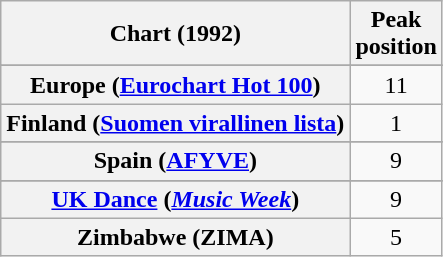<table class="wikitable sortable plainrowheaders" style="text-align:center">
<tr>
<th>Chart (1992)</th>
<th>Peak<br>position</th>
</tr>
<tr>
</tr>
<tr>
</tr>
<tr>
</tr>
<tr>
</tr>
<tr>
<th scope="row">Europe (<a href='#'>Eurochart Hot 100</a>)</th>
<td>11</td>
</tr>
<tr>
<th scope="row">Finland (<a href='#'>Suomen virallinen lista</a>)</th>
<td>1</td>
</tr>
<tr>
</tr>
<tr>
</tr>
<tr>
</tr>
<tr>
</tr>
<tr>
<th scope="row">Spain (<a href='#'>AFYVE</a>)</th>
<td>9</td>
</tr>
<tr>
</tr>
<tr>
</tr>
<tr>
<th scope="row"><a href='#'>UK Dance</a> (<em><a href='#'>Music Week</a></em>)</th>
<td>9</td>
</tr>
<tr>
<th scope="row">Zimbabwe (ZIMA)</th>
<td>5</td>
</tr>
</table>
